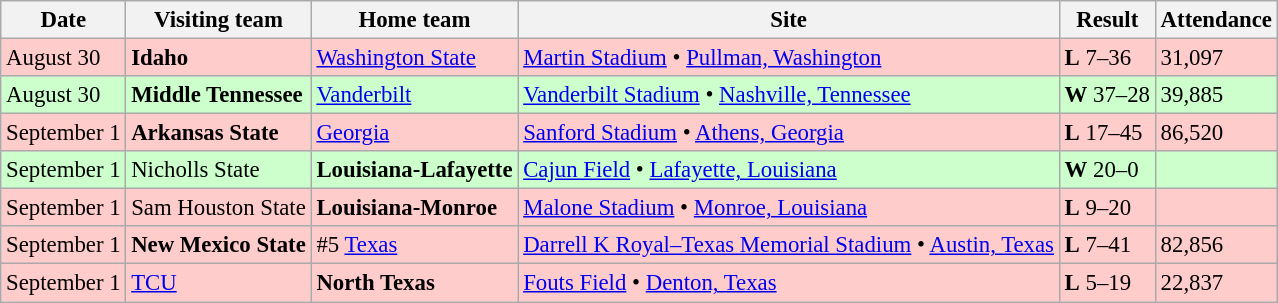<table class="wikitable" style="font-size:95%;">
<tr>
<th>Date</th>
<th>Visiting team</th>
<th>Home team</th>
<th>Site</th>
<th>Result</th>
<th>Attendance</th>
</tr>
<tr style="background:#fcc;">
<td>August 30</td>
<td><strong>Idaho</strong></td>
<td><a href='#'>Washington State</a></td>
<td><a href='#'>Martin Stadium</a> • <a href='#'>Pullman, Washington</a></td>
<td><strong>L</strong> 7–36</td>
<td>31,097</td>
</tr>
<tr style="background:#cfc;">
<td>August 30</td>
<td><strong>Middle Tennessee</strong></td>
<td><a href='#'>Vanderbilt</a></td>
<td><a href='#'>Vanderbilt Stadium</a> • <a href='#'>Nashville, Tennessee</a></td>
<td><strong>W</strong> 37–28</td>
<td>39,885</td>
</tr>
<tr style="background:#fcc;">
<td>September 1</td>
<td><strong>Arkansas State</strong></td>
<td><a href='#'>Georgia</a></td>
<td><a href='#'>Sanford Stadium</a> • <a href='#'>Athens, Georgia</a></td>
<td><strong>L</strong> 17–45</td>
<td>86,520</td>
</tr>
<tr style="background:#cfc;">
<td>September 1</td>
<td>Nicholls State</td>
<td><strong>Louisiana-Lafayette</strong></td>
<td><a href='#'>Cajun Field</a> • <a href='#'>Lafayette, Louisiana</a></td>
<td><strong>W</strong> 20–0</td>
<td></td>
</tr>
<tr style="background:#fcc;">
<td>September 1</td>
<td>Sam Houston State</td>
<td><strong>Louisiana-Monroe</strong></td>
<td><a href='#'>Malone Stadium</a> • <a href='#'>Monroe, Louisiana</a></td>
<td><strong>L</strong> 9–20</td>
<td></td>
</tr>
<tr style="background:#fcc;">
<td>September 1</td>
<td><strong>New Mexico State</strong></td>
<td>#5 <a href='#'>Texas</a></td>
<td><a href='#'>Darrell K Royal–Texas Memorial Stadium</a> • <a href='#'>Austin, Texas</a></td>
<td><strong>L</strong> 7–41</td>
<td>82,856</td>
</tr>
<tr style="background:#fcc;">
<td>September 1</td>
<td><a href='#'>TCU</a></td>
<td><strong>North Texas</strong></td>
<td><a href='#'>Fouts Field</a> • <a href='#'>Denton, Texas</a></td>
<td><strong>L</strong> 5–19</td>
<td>22,837</td>
</tr>
</table>
